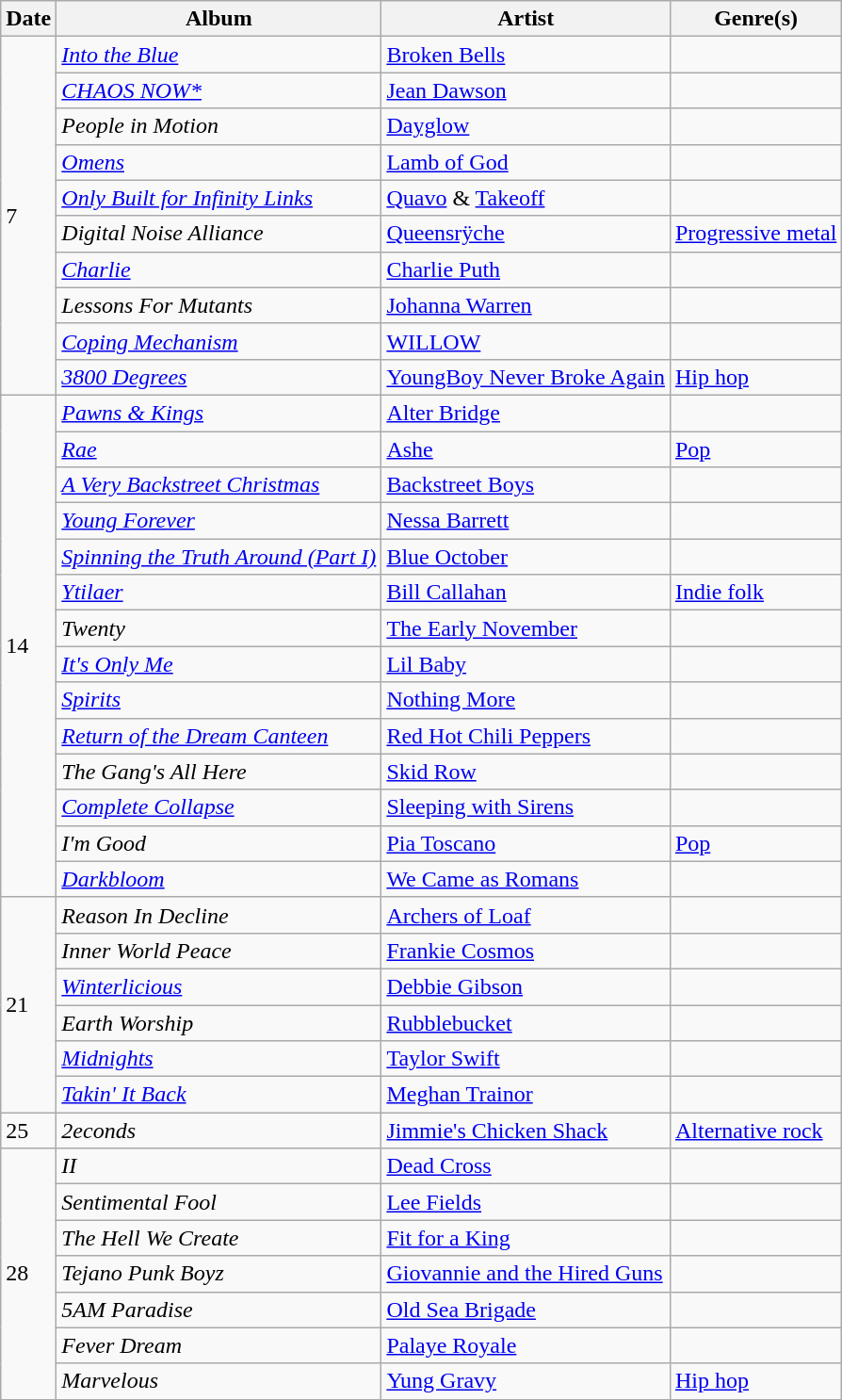<table class="wikitable">
<tr>
<th>Date</th>
<th>Album</th>
<th>Artist</th>
<th>Genre(s)</th>
</tr>
<tr>
<td rowspan="10">7</td>
<td><em><a href='#'>Into the Blue</a></em></td>
<td><a href='#'>Broken Bells</a></td>
<td></td>
</tr>
<tr>
<td><em><a href='#'>CHAOS NOW*</a></em></td>
<td><a href='#'>Jean Dawson</a></td>
<td></td>
</tr>
<tr>
<td><em>People in Motion</em></td>
<td><a href='#'>Dayglow</a></td>
<td></td>
</tr>
<tr>
<td><em><a href='#'>Omens</a></em></td>
<td><a href='#'>Lamb of God</a></td>
<td></td>
</tr>
<tr>
<td><em><a href='#'>Only Built for Infinity Links</a></em></td>
<td><a href='#'>Quavo</a> & <a href='#'>Takeoff</a></td>
<td></td>
</tr>
<tr>
<td><em>Digital Noise Alliance</em></td>
<td><a href='#'>Queensrÿche</a></td>
<td><a href='#'>Progressive metal</a></td>
</tr>
<tr>
<td><em><a href='#'>Charlie</a></em></td>
<td><a href='#'>Charlie Puth</a></td>
<td></td>
</tr>
<tr>
<td><em>Lessons For Mutants</em></td>
<td><a href='#'>Johanna Warren</a></td>
<td></td>
</tr>
<tr>
<td><em><a href='#'>Coping Mechanism</a></em></td>
<td><a href='#'>WILLOW</a></td>
<td></td>
</tr>
<tr>
<td><em><a href='#'>3800 Degrees</a></em></td>
<td><a href='#'>YoungBoy Never Broke Again</a></td>
<td><a href='#'>Hip hop</a></td>
</tr>
<tr>
<td rowspan="14">14</td>
<td><em><a href='#'>Pawns & Kings</a></em></td>
<td><a href='#'>Alter Bridge</a></td>
<td></td>
</tr>
<tr>
<td><em><a href='#'>Rae</a></em></td>
<td><a href='#'>Ashe</a></td>
<td><a href='#'>Pop</a></td>
</tr>
<tr>
<td><em><a href='#'>A Very Backstreet Christmas</a></em></td>
<td><a href='#'>Backstreet Boys</a></td>
<td></td>
</tr>
<tr>
<td><em><a href='#'>Young Forever</a></em></td>
<td><a href='#'>Nessa Barrett</a></td>
<td></td>
</tr>
<tr>
<td><em><a href='#'>Spinning the Truth Around (Part I)</a></em></td>
<td><a href='#'>Blue October</a></td>
<td></td>
</tr>
<tr>
<td><em><a href='#'>Ytilaer</a></em></td>
<td><a href='#'>Bill Callahan</a></td>
<td><a href='#'>Indie folk</a></td>
</tr>
<tr>
<td><em>Twenty</em></td>
<td><a href='#'>The Early November</a></td>
<td></td>
</tr>
<tr>
<td><em><a href='#'>It's Only Me</a></em></td>
<td><a href='#'>Lil Baby</a></td>
<td></td>
</tr>
<tr>
<td><em><a href='#'>Spirits</a></em></td>
<td><a href='#'>Nothing More</a></td>
<td></td>
</tr>
<tr>
<td><em><a href='#'>Return of the Dream Canteen</a></em></td>
<td><a href='#'>Red Hot Chili Peppers</a></td>
<td></td>
</tr>
<tr>
<td><em>The Gang's All Here</em></td>
<td><a href='#'>Skid Row</a></td>
<td></td>
</tr>
<tr>
<td><em><a href='#'>Complete Collapse</a></em></td>
<td><a href='#'>Sleeping with Sirens</a></td>
<td></td>
</tr>
<tr>
<td><em>I'm Good</em></td>
<td><a href='#'>Pia Toscano</a></td>
<td><a href='#'>Pop</a></td>
</tr>
<tr>
<td><em><a href='#'>Darkbloom</a></em></td>
<td><a href='#'>We Came as Romans</a></td>
<td></td>
</tr>
<tr>
<td rowspan="6">21</td>
<td><em>Reason In Decline</em></td>
<td><a href='#'>Archers of Loaf</a></td>
<td></td>
</tr>
<tr>
<td><em>Inner World Peace</em></td>
<td><a href='#'>Frankie Cosmos</a></td>
<td></td>
</tr>
<tr>
<td><em><a href='#'>Winterlicious</a></em></td>
<td><a href='#'>Debbie Gibson</a></td>
<td></td>
</tr>
<tr>
<td><em>Earth Worship</em></td>
<td><a href='#'>Rubblebucket</a></td>
<td></td>
</tr>
<tr>
<td><em><a href='#'>Midnights</a></em></td>
<td><a href='#'>Taylor Swift</a></td>
<td></td>
</tr>
<tr>
<td><em><a href='#'>Takin' It Back</a></em></td>
<td><a href='#'>Meghan Trainor</a></td>
<td></td>
</tr>
<tr>
<td>25</td>
<td><em>2econds</em></td>
<td><a href='#'>Jimmie's Chicken Shack</a></td>
<td><a href='#'>Alternative rock</a></td>
</tr>
<tr>
<td rowspan="7">28</td>
<td><em>II</em></td>
<td><a href='#'>Dead Cross</a></td>
<td></td>
</tr>
<tr>
<td><em>Sentimental Fool</em></td>
<td><a href='#'>Lee Fields</a></td>
<td></td>
</tr>
<tr>
<td><em>The Hell We Create</em></td>
<td><a href='#'>Fit for a King</a></td>
<td></td>
</tr>
<tr>
<td><em>Tejano Punk Boyz</em></td>
<td><a href='#'>Giovannie and the Hired Guns</a></td>
<td></td>
</tr>
<tr>
<td><em>5AM Paradise</em></td>
<td><a href='#'>Old Sea Brigade</a></td>
<td></td>
</tr>
<tr>
<td><em>Fever Dream</em></td>
<td><a href='#'>Palaye Royale</a></td>
<td></td>
</tr>
<tr>
<td><em>Marvelous</em></td>
<td><a href='#'>Yung Gravy</a></td>
<td><a href='#'>Hip hop</a></td>
</tr>
<tr>
</tr>
</table>
